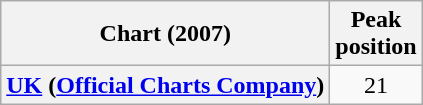<table class="wikitable plainrowheaders">
<tr>
<th scope="col">Chart (2007)</th>
<th scope="col">Peak<br>position</th>
</tr>
<tr>
<th scope="row"><a href='#'>UK</a> (<a href='#'>Official Charts Company</a>)</th>
<td style="text-align:center;">21</td>
</tr>
</table>
